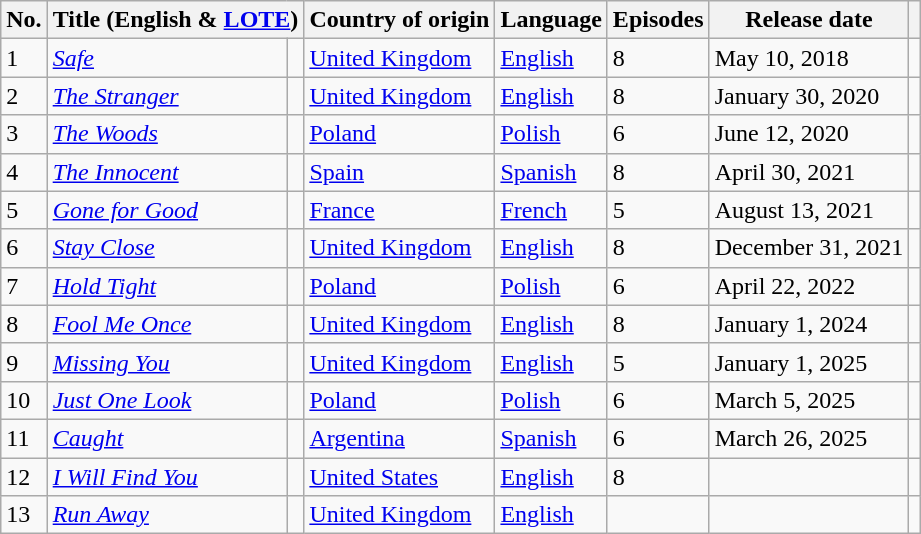<table class="wikitable">
<tr>
<th>No.</th>
<th colspan="2">Title (English & <a href='#'>LOTE</a>)</th>
<th>Country of origin</th>
<th>Language</th>
<th>Episodes</th>
<th>Release date</th>
<th></th>
</tr>
<tr>
<td>1</td>
<td><em><a href='#'>Safe</a></em></td>
<td></td>
<td><a href='#'>United Kingdom</a></td>
<td><a href='#'>English</a></td>
<td>8</td>
<td>May 10, 2018</td>
<td></td>
</tr>
<tr>
<td>2</td>
<td><a href='#'><em>The Stranger</em></a></td>
<td></td>
<td><a href='#'>United Kingdom</a></td>
<td><a href='#'>English</a></td>
<td>8</td>
<td>January 30, 2020</td>
<td></td>
</tr>
<tr>
<td>3</td>
<td><a href='#'><em>The Woods</em></a></td>
<td></td>
<td><a href='#'>Poland</a></td>
<td><a href='#'>Polish</a></td>
<td>6</td>
<td>June 12, 2020</td>
<td></td>
</tr>
<tr>
<td>4</td>
<td><a href='#'><em>The Innocent</em></a></td>
<td></td>
<td><a href='#'>Spain</a></td>
<td><a href='#'>Spanish</a></td>
<td>8</td>
<td>April 30, 2021</td>
<td></td>
</tr>
<tr>
<td>5</td>
<td><em><a href='#'>Gone for Good</a></em></td>
<td></td>
<td><a href='#'>France</a></td>
<td><a href='#'>French</a></td>
<td>5</td>
<td>August 13, 2021</td>
<td></td>
</tr>
<tr>
<td>6</td>
<td><em><a href='#'>Stay Close</a></em></td>
<td></td>
<td><a href='#'>United Kingdom</a></td>
<td><a href='#'>English</a></td>
<td>8</td>
<td>December 31, 2021</td>
<td></td>
</tr>
<tr>
<td>7</td>
<td><em><a href='#'>Hold Tight</a></em></td>
<td></td>
<td><a href='#'>Poland</a></td>
<td><a href='#'>Polish</a></td>
<td>6</td>
<td>April 22, 2022</td>
<td></td>
</tr>
<tr>
<td>8</td>
<td><em><a href='#'>Fool Me Once</a></em></td>
<td></td>
<td><a href='#'>United Kingdom</a></td>
<td><a href='#'>English</a></td>
<td>8</td>
<td>January 1, 2024</td>
<td></td>
</tr>
<tr>
<td>9</td>
<td><em><a href='#'>Missing You</a></em></td>
<td></td>
<td><a href='#'>United Kingdom</a></td>
<td><a href='#'>English</a></td>
<td>5</td>
<td>January 1, 2025</td>
<td></td>
</tr>
<tr>
<td>10</td>
<td><em><a href='#'>Just One Look</a></em></td>
<td></td>
<td><a href='#'>Poland</a></td>
<td><a href='#'>Polish</a></td>
<td>6</td>
<td>March 5, 2025</td>
<td></td>
</tr>
<tr>
<td>11</td>
<td><em><a href='#'> Caught</a></em></td>
<td></td>
<td><a href='#'>Argentina</a></td>
<td><a href='#'>Spanish</a></td>
<td>6</td>
<td>March 26, 2025</td>
<td></td>
</tr>
<tr>
<td>12</td>
<td><em><a href='#'>I Will Find You</a></em></td>
<td></td>
<td><a href='#'>United States</a></td>
<td><a href='#'>English</a></td>
<td>8</td>
<td></td>
<td></td>
</tr>
<tr>
<td>13</td>
<td><em><a href='#'>Run Away</a></em></td>
<td></td>
<td><a href='#'>United Kingdom</a></td>
<td><a href='#'>English</a></td>
<td></td>
<td></td>
<td></td>
</tr>
</table>
